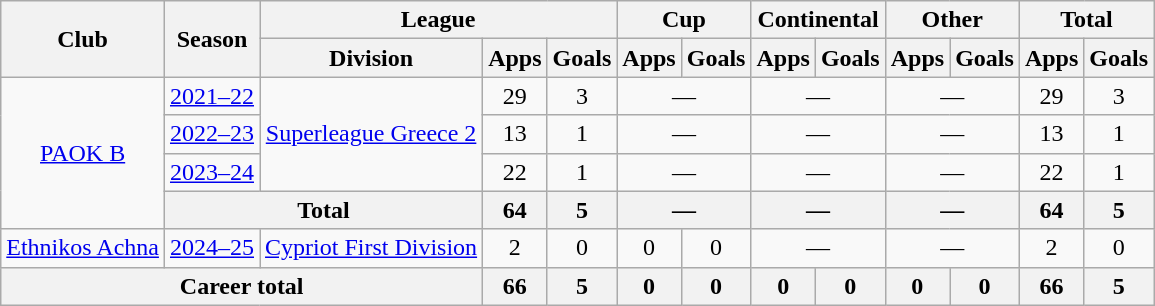<table class="wikitable" style="text-align:center">
<tr>
<th rowspan=2>Club</th>
<th rowspan=2>Season</th>
<th colspan=3>League</th>
<th colspan=2>Cup</th>
<th colspan=2>Continental</th>
<th colspan=2>Other</th>
<th colspan=2>Total</th>
</tr>
<tr>
<th>Division</th>
<th>Apps</th>
<th>Goals</th>
<th>Apps</th>
<th>Goals</th>
<th>Apps</th>
<th>Goals</th>
<th>Apps</th>
<th>Goals</th>
<th>Apps</th>
<th>Goals</th>
</tr>
<tr>
<td rowspan="4"><a href='#'>PAOK B</a></td>
<td><a href='#'>2021–22</a></td>
<td rowspan="3"><a href='#'>Superleague Greece 2</a></td>
<td>29</td>
<td>3</td>
<td colspan="2">—</td>
<td colspan="2">—</td>
<td colspan="2">—</td>
<td>29</td>
<td>3</td>
</tr>
<tr>
<td><a href='#'>2022–23</a></td>
<td>13</td>
<td>1</td>
<td colspan="2">—</td>
<td colspan="2">—</td>
<td colspan="2">—</td>
<td>13</td>
<td>1</td>
</tr>
<tr>
<td><a href='#'>2023–24</a></td>
<td>22</td>
<td>1</td>
<td colspan="2">—</td>
<td colspan="2">—</td>
<td colspan="2">—</td>
<td>22</td>
<td>1</td>
</tr>
<tr>
<th colspan="2">Total</th>
<th>64</th>
<th>5</th>
<th colspan="2">—</th>
<th colspan="2">—</th>
<th colspan="2">—</th>
<th>64</th>
<th>5</th>
</tr>
<tr>
<td><a href='#'>Ethnikos Achna</a></td>
<td><a href='#'>2024–25</a></td>
<td><a href='#'>Cypriot First Division</a></td>
<td>2</td>
<td>0</td>
<td>0</td>
<td>0</td>
<td colspan="2">—</td>
<td colspan="2">—</td>
<td>2</td>
<td>0</td>
</tr>
<tr>
<th colspan="3">Career total</th>
<th>66</th>
<th>5</th>
<th>0</th>
<th>0</th>
<th>0</th>
<th>0</th>
<th>0</th>
<th>0</th>
<th>66</th>
<th>5</th>
</tr>
</table>
